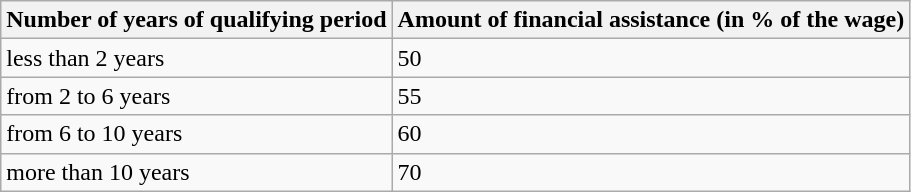<table class="wikitable">
<tr>
<th>Number of years of qualifying period</th>
<th>Amount of financial assistance (in % of the wage)</th>
</tr>
<tr>
<td>less than 2 years</td>
<td>50</td>
</tr>
<tr>
<td>from 2 to 6 years</td>
<td>55</td>
</tr>
<tr>
<td>from 6 to 10 years</td>
<td>60</td>
</tr>
<tr>
<td>more than 10 years</td>
<td>70</td>
</tr>
</table>
